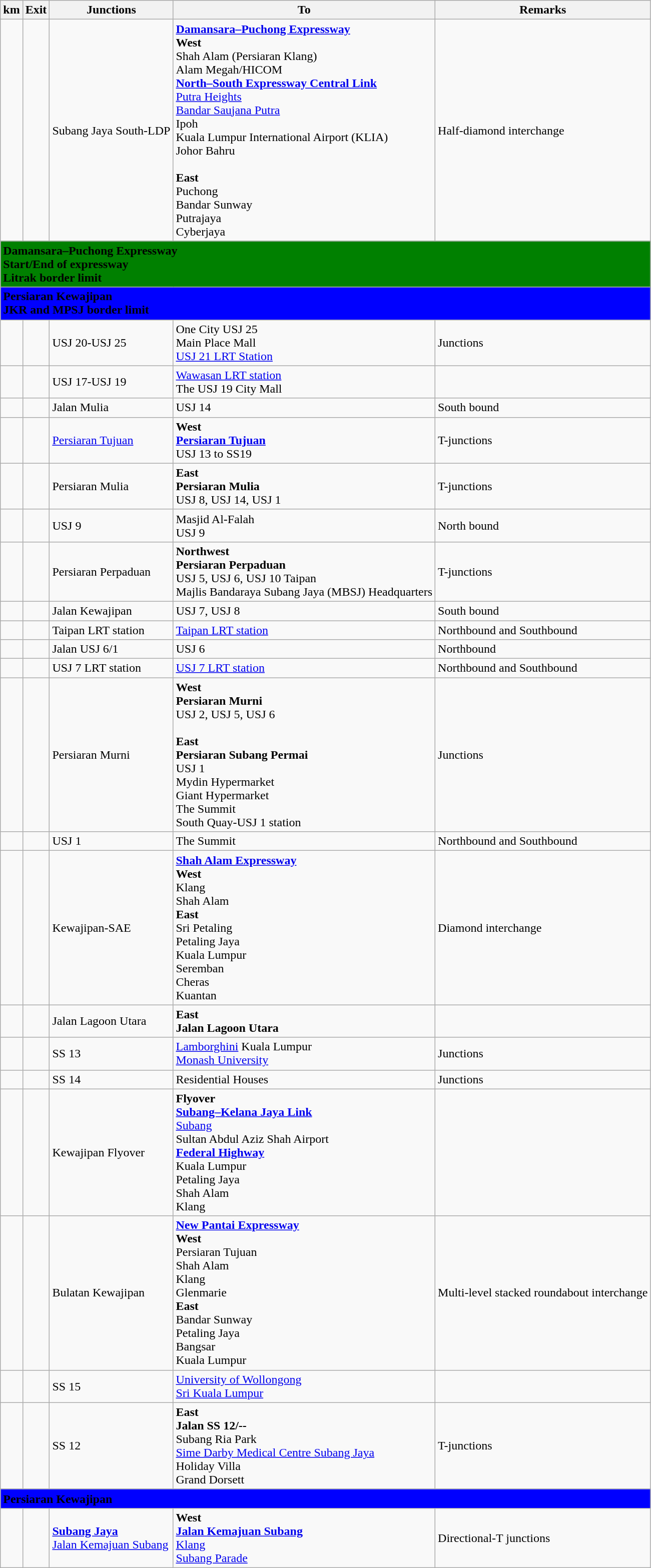<table class="wikitable">
<tr>
<th>km</th>
<th>Exit</th>
<th>Junctions</th>
<th>To</th>
<th>Remarks</th>
</tr>
<tr>
<td></td>
<td></td>
<td>Subang Jaya South-LDP</td>
<td> <strong><a href='#'>Damansara–Puchong Expressway</a></strong><br><strong>West</strong><br> Shah Alam (Persiaran Klang)<br> Alam Megah/HICOM<br> <strong><a href='#'>North–South Expressway Central Link</a></strong><br><a href='#'>Putra Heights</a><br><a href='#'>Bandar Saujana Putra</a><br>Ipoh<br>Kuala Lumpur International Airport (KLIA) <br>Johor Bahru<br><br><strong>East</strong><br>Puchong<br>Bandar Sunway<br>Putrajaya<br>Cyberjaya</td>
<td>Half-diamond interchange</td>
</tr>
<tr>
<td style="width:600px" colspan="6" style="text-align:center" bgcolor="green"><strong><span> Damansara–Puchong Expressway<br>Start/End of expressway<br>Litrak border limit</span></strong></td>
</tr>
<tr>
<td style="width:600px" colspan="6" style="text-align:center" bgcolor="blue"><strong><span>Persiaran Kewajipan<br>JKR and MPSJ border limit</span></strong></td>
</tr>
<tr>
<td></td>
<td></td>
<td>USJ 20-USJ 25</td>
<td>One City USJ 25<br>Main Place Mall<br><a href='#'>USJ 21 LRT Station</a> </td>
<td>Junctions</td>
</tr>
<tr>
<td></td>
<td></td>
<td>USJ 17-USJ 19</td>
<td><a href='#'>Wawasan LRT station</a> <br>The USJ 19 City Mall</td>
<td></td>
</tr>
<tr>
<td></td>
<td></td>
<td>Jalan Mulia</td>
<td>USJ 14</td>
<td>South bound</td>
</tr>
<tr>
<td></td>
<td></td>
<td><a href='#'>Persiaran Tujuan</a></td>
<td><strong>West</strong><br><strong><a href='#'>Persiaran Tujuan</a></strong><br>USJ 13 to SS19</td>
<td>T-junctions</td>
</tr>
<tr>
<td></td>
<td></td>
<td>Persiaran Mulia</td>
<td><strong>East</strong><br><strong>Persiaran Mulia</strong><br>USJ 8, USJ 14, USJ 1</td>
<td>T-junctions</td>
</tr>
<tr>
<td></td>
<td></td>
<td>USJ 9</td>
<td>Masjid Al-Falah<br>USJ 9</td>
<td>North bound</td>
</tr>
<tr>
<td></td>
<td></td>
<td>Persiaran Perpaduan</td>
<td><strong>Northwest</strong><br><strong>Persiaran Perpaduan</strong><br>USJ 5, USJ 6, USJ 10 Taipan<br>Majlis Bandaraya Subang Jaya (MBSJ) Headquarters</td>
<td>T-junctions</td>
</tr>
<tr>
<td></td>
<td></td>
<td>Jalan Kewajipan</td>
<td>USJ 7, USJ 8</td>
<td>South bound</td>
</tr>
<tr>
<td></td>
<td></td>
<td>Taipan LRT station</td>
<td><a href='#'>Taipan LRT station</a> </td>
<td>Northbound and Southbound</td>
</tr>
<tr>
<td></td>
<td></td>
<td>Jalan USJ 6/1</td>
<td>USJ 6</td>
<td>Northbound</td>
</tr>
<tr>
<td></td>
<td></td>
<td>USJ 7 LRT station</td>
<td><a href='#'>USJ 7 LRT station</a>  </td>
<td>Northbound and Southbound</td>
</tr>
<tr>
<td></td>
<td></td>
<td>Persiaran Murni</td>
<td><strong>West</strong><br><strong>Persiaran Murni</strong><br>USJ 2, USJ 5, USJ 6<br><br><strong>East</strong><br><strong>Persiaran Subang Permai</strong><br>USJ 1<br>Mydin Hypermarket<br>Giant Hypermarket<br>The Summit<br> South Quay-USJ 1 station </td>
<td>Junctions</td>
</tr>
<tr>
<td></td>
<td></td>
<td>USJ 1</td>
<td>The Summit</td>
<td>Northbound and Southbound</td>
</tr>
<tr>
<td></td>
<td></td>
<td>Kewajipan-SAE</td>
<td> <strong><a href='#'>Shah Alam Expressway</a></strong><br><strong>West</strong><br>Klang<br>Shah Alam<br><strong>East</strong><br>Sri Petaling<br>Petaling Jaya<br>Kuala Lumpur<br>Seremban<br>Cheras<br>Kuantan</td>
<td>Diamond interchange</td>
</tr>
<tr>
<td></td>
<td></td>
<td>Jalan Lagoon Utara</td>
<td><strong>East</strong><br><strong>Jalan Lagoon Utara</strong></td>
<td></td>
</tr>
<tr>
<td></td>
<td></td>
<td>SS 13</td>
<td><a href='#'>Lamborghini</a> Kuala Lumpur<br><a href='#'>Monash University</a></td>
<td>Junctions</td>
</tr>
<tr>
<td></td>
<td></td>
<td>SS 14</td>
<td>Residential Houses</td>
<td>Junctions</td>
</tr>
<tr>
<td></td>
<td></td>
<td>Kewajipan Flyover</td>
<td><strong>Flyover</strong><br> <strong><a href='#'>Subang–Kelana Jaya Link</a></strong><br><a href='#'>Subang</a><br>Sultan Abdul Aziz Shah Airport <br> <strong><a href='#'>Federal Highway</a></strong><br>Kuala Lumpur<br>Petaling Jaya<br>Shah Alam<br>Klang</td>
<td></td>
</tr>
<tr>
<td></td>
<td></td>
<td>Bulatan Kewajipan</td>
<td> <strong><a href='#'>New Pantai Expressway</a></strong><br><strong>West</strong><br>Persiaran Tujuan<br>Shah Alam<br>Klang<br>Glenmarie<br><strong>East</strong><br>Bandar Sunway<br>Petaling Jaya<br>Bangsar<br>Kuala Lumpur</td>
<td>Multi-level stacked roundabout interchange</td>
</tr>
<tr>
<td></td>
<td></td>
<td>SS 15</td>
<td><a href='#'>University of Wollongong</a><br><a href='#'>Sri Kuala Lumpur</a></td>
<td></td>
</tr>
<tr>
<td></td>
<td></td>
<td>SS 12</td>
<td><strong>East</strong><br><strong>Jalan SS 12/--</strong><br>Subang Ria Park<br><a href='#'>Sime Darby Medical Centre Subang Jaya</a> <br>Holiday Villa<br>Grand Dorsett</td>
<td>T-junctions</td>
</tr>
<tr>
<td style="width:600px" colspan="6" style="text-align:center" bgcolor="blue"><strong><span>Persiaran Kewajipan</span></strong></td>
</tr>
<tr>
<td></td>
<td></td>
<td><strong><a href='#'>Subang Jaya</a></strong><br><a href='#'>Jalan Kemajuan Subang</a></td>
<td><strong>West</strong><br><strong><a href='#'>Jalan Kemajuan Subang</a></strong><br> <a href='#'>Klang</a><br><a href='#'>Subang Parade</a></td>
<td>Directional-T junctions</td>
</tr>
</table>
